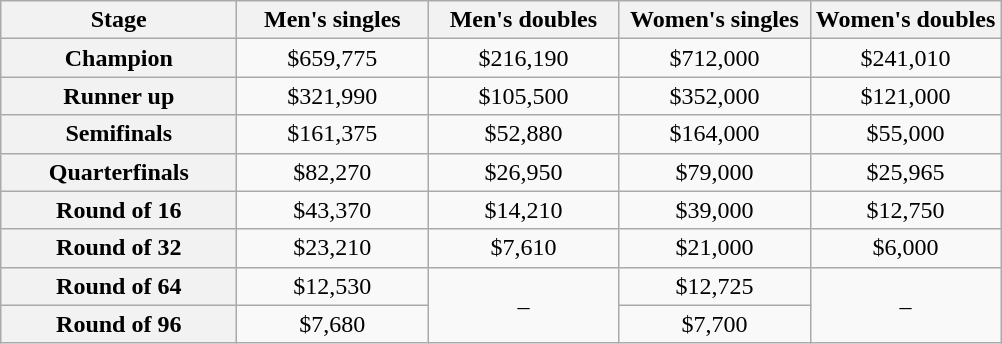<table class=wikitable style=text-align:center>
<tr>
<th width=150>Stage</th>
<th width=120>Men's singles</th>
<th width=120>Men's doubles</th>
<th width=120>Women's singles</th>
<th width=120>Women's doubles</th>
</tr>
<tr>
<th>Champion</th>
<td>$659,775</td>
<td>$216,190</td>
<td>$712,000</td>
<td>$241,010</td>
</tr>
<tr>
<th>Runner up</th>
<td>$321,990</td>
<td>$105,500</td>
<td>$352,000</td>
<td>$121,000</td>
</tr>
<tr>
<th>Semifinals</th>
<td>$161,375</td>
<td>$52,880</td>
<td>$164,000</td>
<td>$55,000</td>
</tr>
<tr>
<th>Quarterfinals</th>
<td>$82,270</td>
<td>$26,950</td>
<td>$79,000</td>
<td>$25,965</td>
</tr>
<tr>
<th>Round of 16</th>
<td>$43,370</td>
<td>$14,210</td>
<td>$39,000</td>
<td>$12,750</td>
</tr>
<tr>
<th>Round of 32</th>
<td>$23,210</td>
<td>$7,610</td>
<td>$21,000</td>
<td>$6,000</td>
</tr>
<tr>
<th>Round of 64</th>
<td>$12,530</td>
<td rowspan=4>–</td>
<td>$12,725</td>
<td rowspan=4>–</td>
</tr>
<tr>
<th>Round of 96</th>
<td>$7,680</td>
<td>$7,700<br></td>
</tr>
</table>
